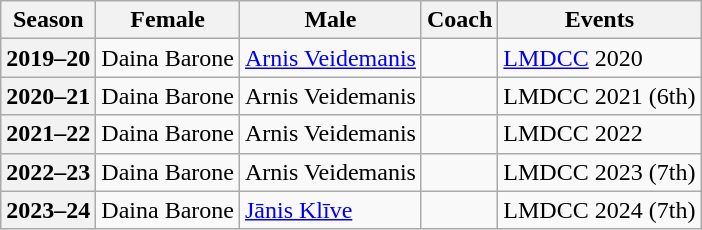<table class="wikitable">
<tr>
<th scope="col">Season</th>
<th scope="col">Female</th>
<th scope="col">Male</th>
<th scope="col">Coach</th>
<th scope="col">Events</th>
</tr>
<tr>
<th scope="row">2019–20</th>
<td>Daina Barone</td>
<td><a href='#'>Arnis Veidemanis</a></td>
<td></td>
<td><a href='#'>LMDCC</a> 2020 </td>
</tr>
<tr>
<th scope="row">2020–21</th>
<td>Daina Barone</td>
<td>Arnis Veidemanis</td>
<td></td>
<td>LMDCC 2021 (6th)</td>
</tr>
<tr>
<th scope="row">2021–22</th>
<td>Daina Barone</td>
<td>Arnis Veidemanis</td>
<td></td>
<td>LMDCC 2022 </td>
</tr>
<tr>
<th scope="row">2022–23</th>
<td>Daina Barone</td>
<td>Arnis Veidemanis</td>
<td></td>
<td>LMDCC 2023 (7th)</td>
</tr>
<tr>
<th scope="row">2023–24</th>
<td>Daina Barone</td>
<td><a href='#'>Jānis Klīve</a></td>
<td></td>
<td>LMDCC 2024 (7th)</td>
</tr>
</table>
